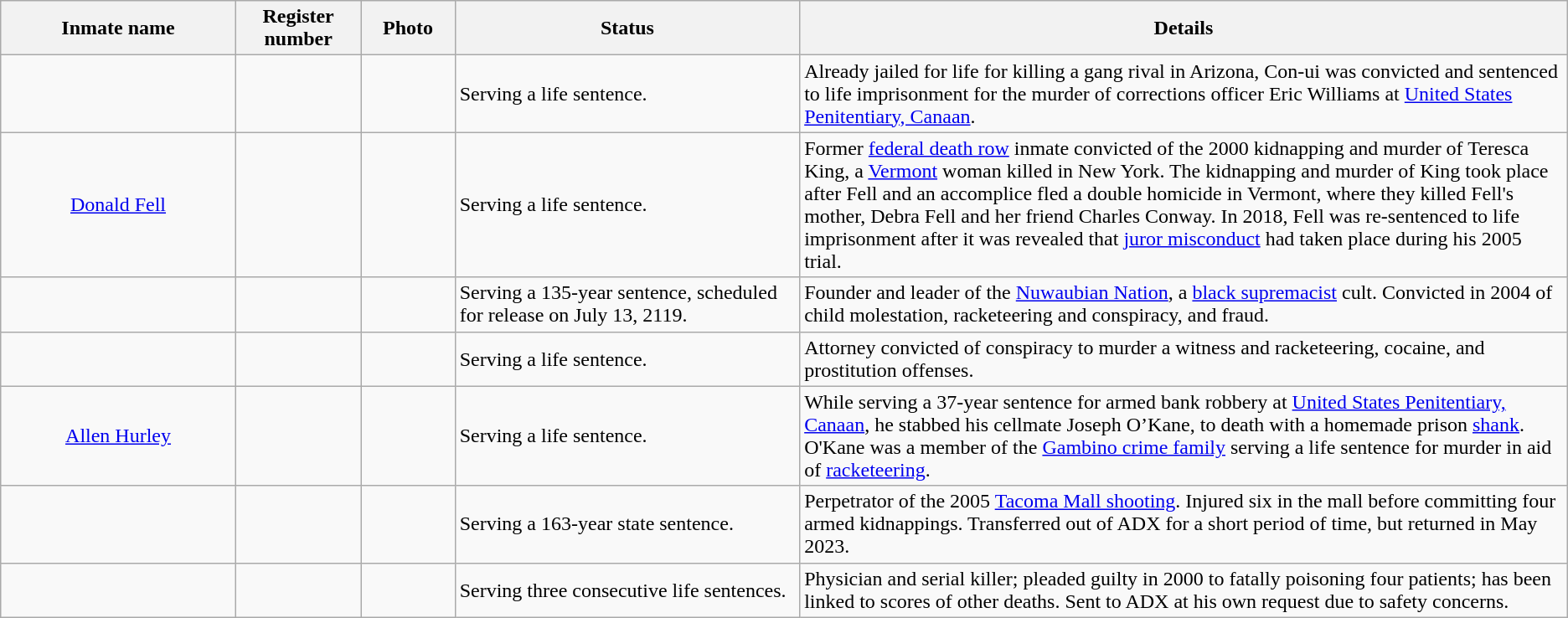<table class="wikitable sortable">
<tr>
<th width=15%>Inmate name</th>
<th width=8%>Register number</th>
<th width=6%>Photo</th>
<th width=22%>Status</th>
<th width=50%>Details</th>
</tr>
<tr>
<td style="text-align:center"></td>
<td style="text-align:center"></td>
<td style="text-align:center"></td>
<td>Serving a life sentence.</td>
<td>Already jailed for life for killing a gang rival in Arizona, Con-ui was convicted and sentenced to life imprisonment for the murder of corrections officer Eric Williams at <a href='#'>United States Penitentiary, Canaan</a>.</td>
</tr>
<tr>
<td style="text-align:center;"><a href='#'>Donald Fell</a></td>
<td style="text-align:center;"></td>
<td></td>
<td>Serving a life sentence.</td>
<td>Former <a href='#'>federal death row</a> inmate convicted of the 2000 kidnapping and murder of Teresca King, a <a href='#'>Vermont</a> woman killed in New York. The kidnapping and murder of King took place after Fell and an accomplice fled a double homicide in Vermont, where they killed Fell's mother, Debra Fell and her friend Charles Conway. In 2018, Fell was re-sentenced to life imprisonment after it was revealed that <a href='#'>juror misconduct</a> had taken place during his 2005 trial.</td>
</tr>
<tr>
<td style="text-align:center;"></td>
<td style="text-align:center;"> </td>
<td style="text-align:center;"></td>
<td>Serving a 135-year sentence, scheduled for release on July 13, 2119.</td>
<td>Founder and leader of the <a href='#'>Nuwaubian Nation</a>, a <a href='#'>black supremacist</a> cult. Convicted in 2004 of child molestation, racketeering and conspiracy, and fraud.</td>
</tr>
<tr>
<td style="text-align:center;"></td>
<td style="text-align:center;"></td>
<td></td>
<td>Serving a life sentence.</td>
<td>Attorney convicted of conspiracy to murder a witness and racketeering, cocaine, and prostitution offenses.</td>
</tr>
<tr>
<td style="text-align:center;"><a href='#'>Allen Hurley</a></td>
<td style="text-align:center;"></td>
<td></td>
<td>Serving a life sentence.</td>
<td>While serving a 37-year sentence for armed bank robbery at <a href='#'>United States Penitentiary, Canaan</a>, he stabbed his cellmate Joseph O’Kane, to death with a homemade prison <a href='#'>shank</a>. O'Kane was a member of the <a href='#'>Gambino crime family</a> serving a life sentence for murder in aid of <a href='#'>racketeering</a>.</td>
</tr>
<tr>
<td style="text-align:center;"></td>
<td style="text-align:center;"></td>
<td></td>
<td>Serving a 163-year state sentence.</td>
<td>Perpetrator of the 2005 <a href='#'>Tacoma Mall shooting</a>. Injured six in the mall before committing four armed kidnappings. Transferred out of ADX for a short period of time, but returned in May 2023.</td>
</tr>
<tr>
<td style="text-align:center;"></td>
<td style="text-align:center;"></td>
<td style="text-align:center;"></td>
<td>Serving three consecutive life sentences.</td>
<td>Physician and serial killer; pleaded guilty in 2000 to fatally poisoning four patients; has been linked to scores of other deaths. Sent to ADX at his own request due to safety concerns.</td>
</tr>
</table>
